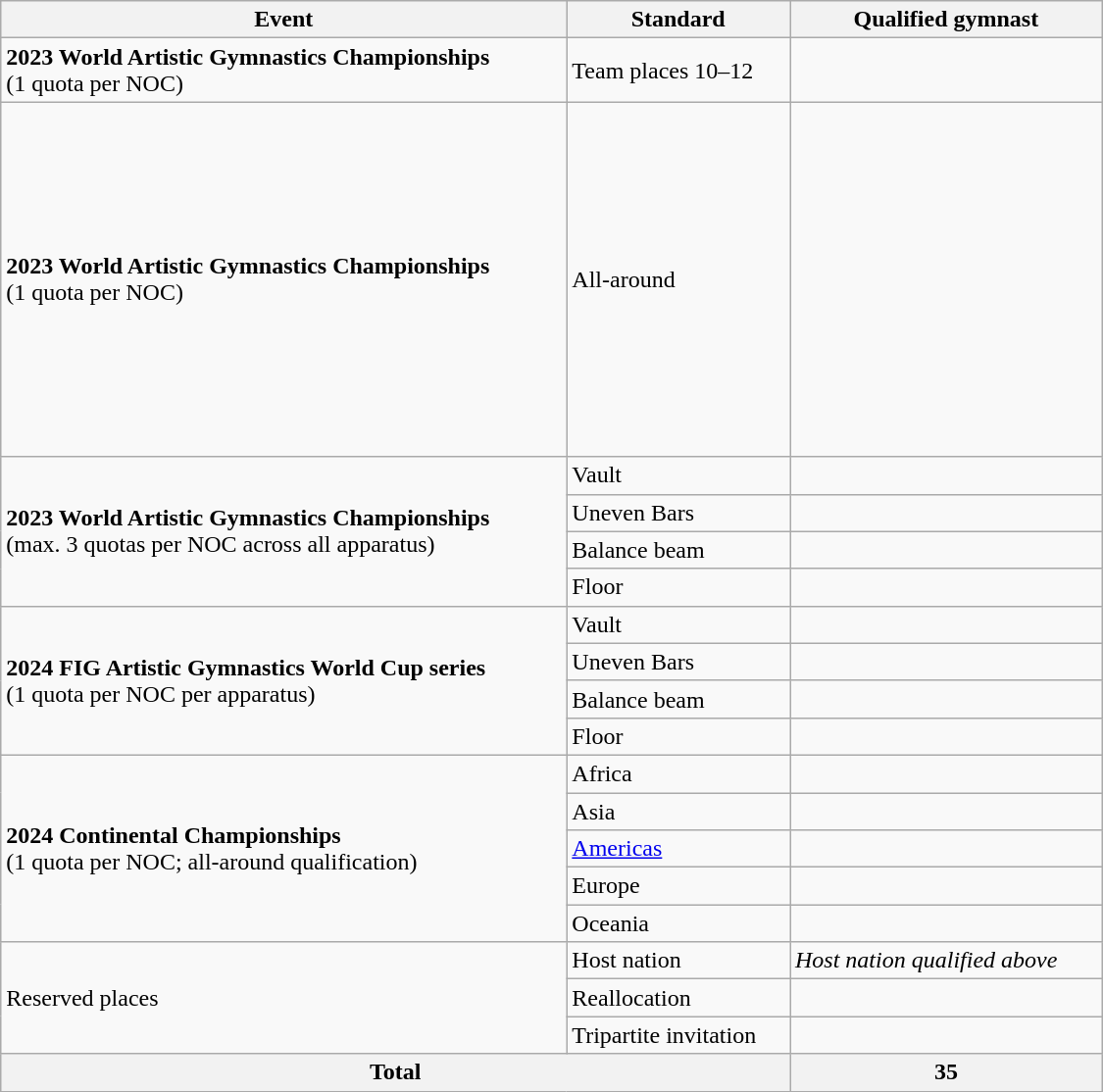<table class="wikitable" style="width:750px;">
<tr>
<th>Event</th>
<th>Standard</th>
<th>Qualified gymnast</th>
</tr>
<tr>
<td><strong>2023 World Artistic Gymnastics Championships</strong><br>(1 quota per NOC)</td>
<td>Team places 10–12 <br> </td>
<td><br><br></td>
</tr>
<tr>
<td><strong>2023 World Artistic Gymnastics Championships</strong><br>(1 quota per NOC)</td>
<td>All-around</td>
<td><br><br><br><br><br><br><br><br><br><br><br><br><br></td>
</tr>
<tr>
<td rowspan=4><strong>2023 World Artistic Gymnastics Championships</strong><br>(max. 3 quotas per NOC across all apparatus)</td>
<td>Vault</td>
<td></td>
</tr>
<tr>
<td>Uneven Bars</td>
<td></td>
</tr>
<tr>
<td>Balance beam</td>
<td></td>
</tr>
<tr>
<td>Floor</td>
<td></td>
</tr>
<tr>
<td rowspan="4"><strong>2024 FIG Artistic Gymnastics World Cup series</strong><br>(1 quota per NOC per apparatus)</td>
<td>Vault</td>
<td> <br></td>
</tr>
<tr>
<td>Uneven Bars</td>
<td> <br></td>
</tr>
<tr>
<td>Balance beam</td>
<td> <br></td>
</tr>
<tr>
<td>Floor</td>
<td> <br></td>
</tr>
<tr>
<td rowspan="5"><strong>2024 Continental Championships</strong><br>(1 quota per NOC; all-around qualification)</td>
<td>Africa</td>
<td></td>
</tr>
<tr>
<td>Asia</td>
<td></td>
</tr>
<tr>
<td><a href='#'>Americas</a></td>
<td></td>
</tr>
<tr>
<td>Europe</td>
<td></td>
</tr>
<tr>
<td>Oceania</td>
<td></td>
</tr>
<tr>
<td rowspan=3>Reserved places</td>
<td>Host nation</td>
<td><em>Host nation qualified above</em></td>
</tr>
<tr>
<td>Reallocation</td>
<td></td>
</tr>
<tr>
<td>Tripartite invitation</td>
<td></td>
</tr>
<tr>
<th colspan="2">Total</th>
<th>35</th>
</tr>
</table>
